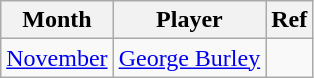<table class="wikitable" style="text-align:center">
<tr>
<th width=0%>Month</th>
<th width=0%>Player</th>
<th width=0%>Ref</th>
</tr>
<tr>
<td><a href='#'>November</a></td>
<td> <a href='#'>George Burley</a></td>
<td></td>
</tr>
</table>
